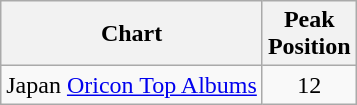<table class="wikitable">
<tr>
<th align="left">Chart</th>
<th align="left">Peak<br>Position</th>
</tr>
<tr>
<td align="left">Japan <a href='#'>Oricon Top Albums</a></td>
<td align="center">12 </td>
</tr>
</table>
